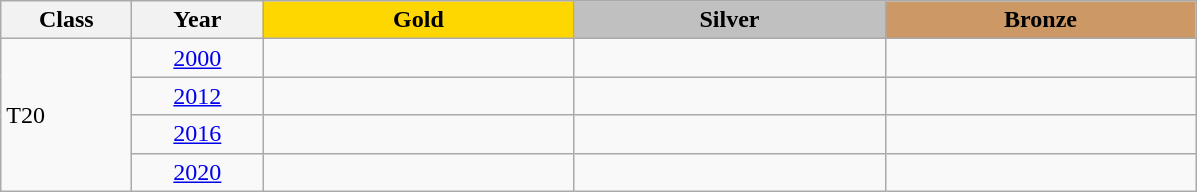<table class="wikitable">
<tr>
<th width=80>Class</th>
<th width=80>Year</th>
<td align=center width=200 bgcolor=gold><strong>Gold</strong></td>
<td align=center width=200 bgcolor=silver><strong>Silver</strong></td>
<td align=center width=200 bgcolor=cc9966><strong>Bronze</strong></td>
</tr>
<tr>
<td rowspan=4>T20</td>
<td align=center><a href='#'>2000</a></td>
<td></td>
<td></td>
<td></td>
</tr>
<tr>
<td align=center><a href='#'>2012</a></td>
<td></td>
<td></td>
<td></td>
</tr>
<tr>
<td align=center><a href='#'>2016</a></td>
<td></td>
<td></td>
<td></td>
</tr>
<tr>
<td align=center><a href='#'>2020</a></td>
<td></td>
<td></td>
<td></td>
</tr>
</table>
